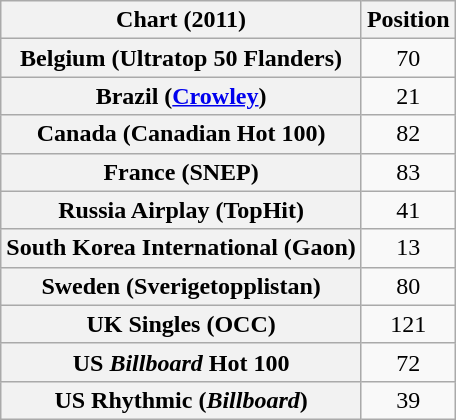<table class="wikitable sortable plainrowheaders" style="text-align:center">
<tr>
<th>Chart (2011)</th>
<th>Position</th>
</tr>
<tr>
<th scope="row">Belgium (Ultratop 50 Flanders)</th>
<td>70</td>
</tr>
<tr>
<th scope="row">Brazil (<a href='#'>Crowley</a>)</th>
<td>21</td>
</tr>
<tr>
<th scope="row">Canada (Canadian Hot 100)</th>
<td>82</td>
</tr>
<tr>
<th scope="row">France (SNEP)</th>
<td>83</td>
</tr>
<tr>
<th scope="row">Russia Airplay (TopHit)</th>
<td>41</td>
</tr>
<tr>
<th scope="row">South Korea International (Gaon)</th>
<td>13</td>
</tr>
<tr>
<th scope="row">Sweden (Sverigetopplistan)</th>
<td>80</td>
</tr>
<tr>
<th scope="row">UK Singles (OCC)</th>
<td>121</td>
</tr>
<tr>
<th scope="row">US <em>Billboard</em> Hot 100</th>
<td>72</td>
</tr>
<tr>
<th scope="row">US Rhythmic (<em>Billboard</em>)</th>
<td>39</td>
</tr>
</table>
